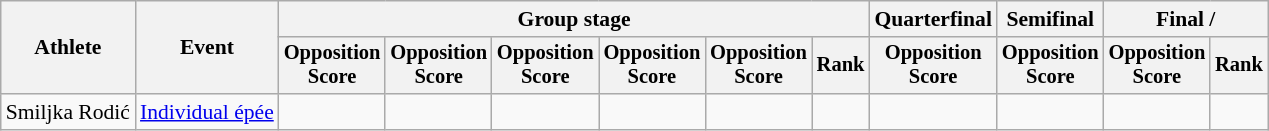<table class=wikitable style="font-size:90%">
<tr>
<th rowspan=2>Athlete</th>
<th rowspan=2>Event</th>
<th colspan=6>Group stage</th>
<th>Quarterfinal</th>
<th>Semifinal</th>
<th colspan=2>Final / </th>
</tr>
<tr style="font-size:95%">
<th>Opposition<br>Score</th>
<th>Opposition<br>Score</th>
<th>Opposition<br>Score</th>
<th>Opposition<br>Score</th>
<th>Opposition<br>Score</th>
<th>Rank</th>
<th>Opposition<br>Score</th>
<th>Opposition<br>Score</th>
<th>Opposition<br>Score</th>
<th>Rank</th>
</tr>
<tr align=center>
<td align=left>Smiljka Rodić</td>
<td align=left rowspan=1><a href='#'>Individual épée</a></td>
<td></td>
<td></td>
<td></td>
<td></td>
<td></td>
<td></td>
<td></td>
<td></td>
<td></td>
<td></td>
</tr>
</table>
